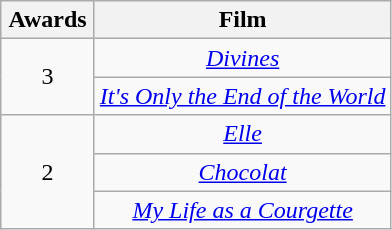<table class="wikitable" style="text-align: center">
<tr>
<th scope="col" width="55">Awards</th>
<th scope="col" align="center">Film</th>
</tr>
<tr>
<td rowspan=2 style="text-align:center">3</td>
<td><em><a href='#'>Divines</a></em></td>
</tr>
<tr>
<td><em><a href='#'>It's Only the End of the World</a></em></td>
</tr>
<tr>
<td rowspan=3 style="text-align:center">2</td>
<td><em><a href='#'>Elle</a></em></td>
</tr>
<tr>
<td><em><a href='#'>Chocolat</a></em></td>
</tr>
<tr>
<td><em><a href='#'>My Life as a Courgette</a></em></td>
</tr>
</table>
